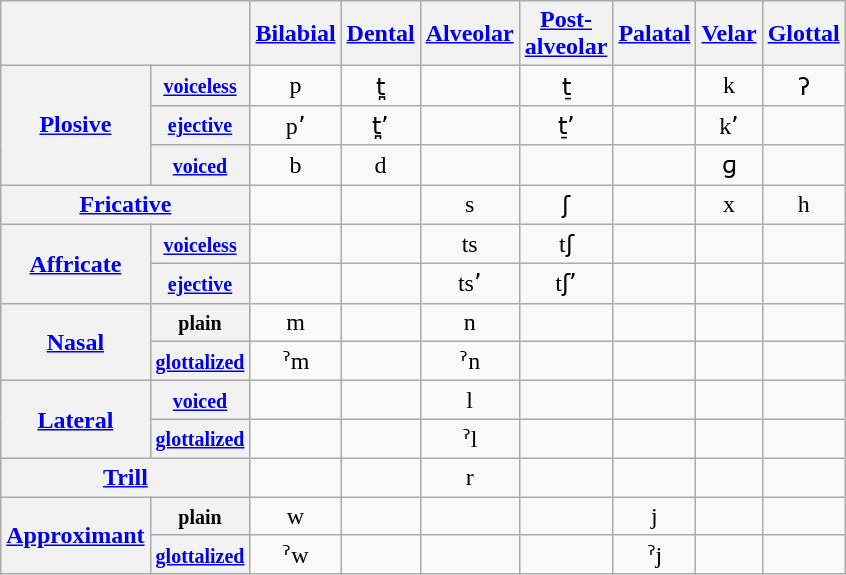<table class="wikitable IPA" style=text-align:center>
<tr>
<th colspan="2"></th>
<th><a href='#'>Bilabial</a></th>
<th><a href='#'>Dental</a></th>
<th><a href='#'>Alveolar</a></th>
<th><a href='#'>Post-<br> alveolar</a></th>
<th><a href='#'>Palatal</a></th>
<th><a href='#'>Velar</a></th>
<th><a href='#'>Glottal</a></th>
</tr>
<tr>
<th rowspan="3"><a href='#'>Plosive</a></th>
<th><small><a href='#'>voiceless</a></small></th>
<td>p</td>
<td>t̪</td>
<td></td>
<td>t̠</td>
<td></td>
<td>k</td>
<td>ʔ</td>
</tr>
<tr>
<th><small><a href='#'>ejective</a></small></th>
<td>pʼ</td>
<td>t̪ʼ</td>
<td></td>
<td>t̠ʼ</td>
<td></td>
<td>kʼ</td>
<td></td>
</tr>
<tr>
<th><small><a href='#'>voiced</a></small></th>
<td>b</td>
<td>d</td>
<td></td>
<td></td>
<td></td>
<td>ɡ</td>
<td></td>
</tr>
<tr>
<th colspan="2"><a href='#'>Fricative</a></th>
<td></td>
<td></td>
<td>s</td>
<td>ʃ</td>
<td></td>
<td>x</td>
<td>h</td>
</tr>
<tr>
<th rowspan="2"><a href='#'>Affricate</a></th>
<th><small><a href='#'>voiceless</a></small></th>
<td></td>
<td></td>
<td>ts</td>
<td>tʃ</td>
<td></td>
<td></td>
<td></td>
</tr>
<tr>
<th><a href='#'><small></small></a><small><a href='#'>ejective</a></small></th>
<td></td>
<td></td>
<td>tsʼ</td>
<td>tʃʼ</td>
<td></td>
<td></td>
<td></td>
</tr>
<tr>
<th rowspan="2"><a href='#'>Nasal</a></th>
<th><small>plain</small></th>
<td>m</td>
<td></td>
<td>n</td>
<td></td>
<td></td>
<td></td>
<td></td>
</tr>
<tr>
<th><small><a href='#'>glottalized</a></small></th>
<td>ˀm</td>
<td></td>
<td>ˀn</td>
<td></td>
<td></td>
<td></td>
<td></td>
</tr>
<tr>
<th rowspan="2"><a href='#'>Lateral</a></th>
<th><small><a href='#'>voiced</a></small></th>
<td></td>
<td></td>
<td>l</td>
<td></td>
<td></td>
<td></td>
<td></td>
</tr>
<tr>
<th><small><a href='#'>glottalized</a></small></th>
<td></td>
<td></td>
<td>ˀl</td>
<td></td>
<td></td>
<td></td>
<td></td>
</tr>
<tr>
<th colspan="2"><a href='#'>Trill</a></th>
<td></td>
<td></td>
<td>r</td>
<td></td>
<td></td>
<td></td>
<td></td>
</tr>
<tr>
<th rowspan="2"><a href='#'>Approximant</a></th>
<th><small>plain</small></th>
<td>w</td>
<td></td>
<td></td>
<td></td>
<td>j</td>
<td></td>
<td></td>
</tr>
<tr>
<th><small><a href='#'>glottalized</a></small></th>
<td>ˀw</td>
<td></td>
<td></td>
<td></td>
<td>ˀj</td>
<td></td>
<td></td>
</tr>
</table>
